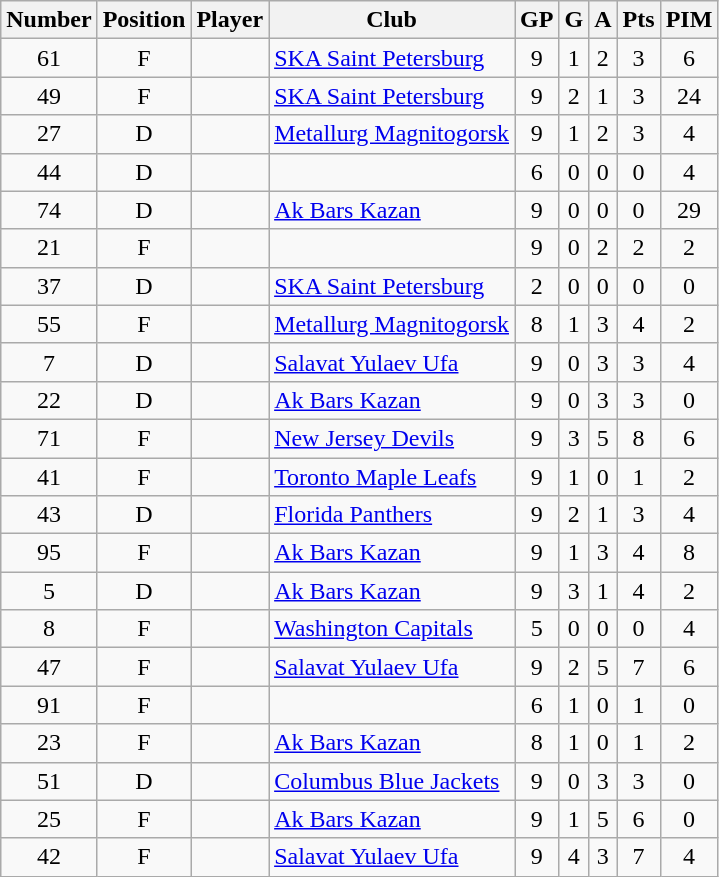<table class="wikitable sortable" style="text-align: center;">
<tr>
<th scope="col">Number</th>
<th scope="col">Position</th>
<th scope="col">Player</th>
<th scope="col">Club</th>
<th scope="col">GP</th>
<th scope="col">G</th>
<th scope="col">A</th>
<th scope="col">Pts</th>
<th scope="col">PIM</th>
</tr>
<tr>
<td>61</td>
<td>F</td>
<td scope="row" align=left></td>
<td align=left><a href='#'>SKA Saint Petersburg</a></td>
<td>9</td>
<td>1</td>
<td>2</td>
<td>3</td>
<td>6</td>
</tr>
<tr>
<td>49</td>
<td>F</td>
<td scope="row" align=left></td>
<td align=left><a href='#'>SKA Saint Petersburg</a></td>
<td>9</td>
<td>2</td>
<td>1</td>
<td>3</td>
<td>24</td>
</tr>
<tr>
<td>27</td>
<td>D</td>
<td scope="row" align=left></td>
<td align=left><a href='#'>Metallurg Magnitogorsk</a></td>
<td>9</td>
<td>1</td>
<td>2</td>
<td>3</td>
<td>4</td>
</tr>
<tr>
<td>44</td>
<td>D</td>
<td scope="row" align=left></td>
<td align=left></td>
<td>6</td>
<td>0</td>
<td>0</td>
<td>0</td>
<td>4</td>
</tr>
<tr>
<td>74</td>
<td>D</td>
<td scope="row" align=left></td>
<td align=left><a href='#'>Ak Bars Kazan</a></td>
<td>9</td>
<td>0</td>
<td>0</td>
<td>0</td>
<td>29</td>
</tr>
<tr>
<td>21</td>
<td>F</td>
<td scope="row" align=left></td>
<td align=left></td>
<td>9</td>
<td>0</td>
<td>2</td>
<td>2</td>
<td>2</td>
</tr>
<tr>
<td>37</td>
<td>D</td>
<td scope="row" align=left></td>
<td align=left><a href='#'>SKA Saint Petersburg</a></td>
<td>2</td>
<td>0</td>
<td>0</td>
<td>0</td>
<td>0</td>
</tr>
<tr>
<td>55</td>
<td>F</td>
<td scope="row" align=left></td>
<td align=left><a href='#'>Metallurg Magnitogorsk</a></td>
<td>8</td>
<td>1</td>
<td>3</td>
<td>4</td>
<td>2</td>
</tr>
<tr>
<td>7</td>
<td>D</td>
<td scope="row" align=left></td>
<td align=left><a href='#'>Salavat Yulaev Ufa</a></td>
<td>9</td>
<td>0</td>
<td>3</td>
<td>3</td>
<td>4</td>
</tr>
<tr>
<td>22</td>
<td>D</td>
<td scope="row" align=left></td>
<td align=left><a href='#'>Ak Bars Kazan</a></td>
<td>9</td>
<td>0</td>
<td>3</td>
<td>3</td>
<td>0</td>
</tr>
<tr>
<td>71</td>
<td>F</td>
<td scope="row" align=left></td>
<td align=left><a href='#'>New Jersey Devils</a></td>
<td>9</td>
<td>3</td>
<td>5</td>
<td>8</td>
<td>6</td>
</tr>
<tr>
<td>41</td>
<td>F</td>
<td scope="row" align=left></td>
<td align=left><a href='#'>Toronto Maple Leafs</a></td>
<td>9</td>
<td>1</td>
<td>0</td>
<td>1</td>
<td>2</td>
</tr>
<tr>
<td>43</td>
<td>D</td>
<td scope="row" align=left></td>
<td align=left><a href='#'>Florida Panthers</a></td>
<td>9</td>
<td>2</td>
<td>1</td>
<td>3</td>
<td>4</td>
</tr>
<tr>
<td>95</td>
<td>F</td>
<td scope="row" align=left></td>
<td align=left><a href='#'>Ak Bars Kazan</a></td>
<td>9</td>
<td>1</td>
<td>3</td>
<td>4</td>
<td>8</td>
</tr>
<tr>
<td>5</td>
<td>D</td>
<td scope="row" align=left></td>
<td align=left><a href='#'>Ak Bars Kazan</a></td>
<td>9</td>
<td>3</td>
<td>1</td>
<td>4</td>
<td>2</td>
</tr>
<tr>
<td>8</td>
<td>F</td>
<td scope="row" align=left></td>
<td align=left><a href='#'>Washington Capitals</a></td>
<td>5</td>
<td>0</td>
<td>0</td>
<td>0</td>
<td>4</td>
</tr>
<tr>
<td>47</td>
<td>F</td>
<td scope="row" align=left></td>
<td align=left><a href='#'>Salavat Yulaev Ufa</a></td>
<td>9</td>
<td>2</td>
<td>5</td>
<td>7</td>
<td>6</td>
</tr>
<tr>
<td>91</td>
<td>F</td>
<td scope="row" align=left></td>
<td align=left></td>
<td>6</td>
<td>1</td>
<td>0</td>
<td>1</td>
<td>0</td>
</tr>
<tr>
<td>23</td>
<td>F</td>
<td scope="row" align=left></td>
<td align=left><a href='#'>Ak Bars Kazan</a></td>
<td>8</td>
<td>1</td>
<td>0</td>
<td>1</td>
<td>2</td>
</tr>
<tr>
<td>51</td>
<td>D</td>
<td scope="row" align=left></td>
<td align=left><a href='#'>Columbus Blue Jackets</a></td>
<td>9</td>
<td>0</td>
<td>3</td>
<td>3</td>
<td>0</td>
</tr>
<tr>
<td>25</td>
<td>F</td>
<td scope="row" align=left></td>
<td align=left><a href='#'>Ak Bars Kazan</a></td>
<td>9</td>
<td>1</td>
<td>5</td>
<td>6</td>
<td>0</td>
</tr>
<tr>
<td>42</td>
<td>F</td>
<td scope="row" align=left></td>
<td align=left><a href='#'>Salavat Yulaev Ufa</a></td>
<td>9</td>
<td>4</td>
<td>3</td>
<td>7</td>
<td>4</td>
</tr>
</table>
